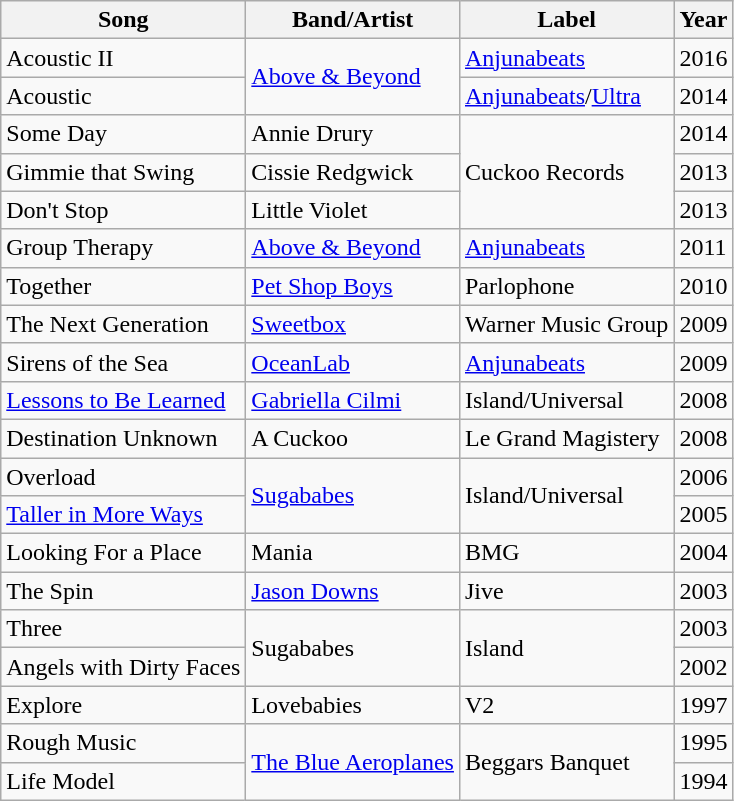<table class="wikitable">
<tr>
<th>Song</th>
<th>Band/Artist</th>
<th>Label</th>
<th>Year</th>
</tr>
<tr>
<td>Acoustic II</td>
<td rowspan="2"><a href='#'>Above & Beyond</a></td>
<td><a href='#'>Anjunabeats</a></td>
<td>2016</td>
</tr>
<tr>
<td>Acoustic</td>
<td><a href='#'>Anjunabeats</a>/<a href='#'>Ultra</a></td>
<td>2014</td>
</tr>
<tr>
<td>Some Day</td>
<td>Annie Drury</td>
<td rowspan="3">Cuckoo Records</td>
<td>2014</td>
</tr>
<tr>
<td>Gimmie that Swing</td>
<td>Cissie Redgwick</td>
<td>2013</td>
</tr>
<tr>
<td>Don't Stop</td>
<td>Little Violet</td>
<td>2013</td>
</tr>
<tr>
<td>Group Therapy</td>
<td><a href='#'>Above & Beyond</a></td>
<td><a href='#'>Anjunabeats</a></td>
<td>2011</td>
</tr>
<tr>
<td>Together</td>
<td><a href='#'>Pet Shop Boys</a></td>
<td>Parlophone</td>
<td>2010</td>
</tr>
<tr>
<td>The Next Generation</td>
<td><a href='#'>Sweetbox</a></td>
<td>Warner Music Group</td>
<td>2009</td>
</tr>
<tr>
<td>Sirens of the Sea</td>
<td><a href='#'>OceanLab</a></td>
<td><a href='#'>Anjunabeats</a></td>
<td>2009</td>
</tr>
<tr>
<td><a href='#'>Lessons to Be Learned</a></td>
<td><a href='#'>Gabriella Cilmi</a></td>
<td>Island/Universal</td>
<td>2008</td>
</tr>
<tr>
<td>Destination Unknown</td>
<td>A Cuckoo</td>
<td>Le Grand Magistery</td>
<td>2008</td>
</tr>
<tr>
<td>Overload</td>
<td rowspan="2"><a href='#'>Sugababes</a></td>
<td rowspan="2">Island/Universal</td>
<td>2006</td>
</tr>
<tr>
<td><a href='#'>Taller in More Ways</a></td>
<td>2005</td>
</tr>
<tr>
<td>Looking For a Place</td>
<td>Mania</td>
<td>BMG</td>
<td>2004</td>
</tr>
<tr>
<td>The Spin</td>
<td><a href='#'>Jason Downs</a></td>
<td>Jive</td>
<td>2003</td>
</tr>
<tr>
<td>Three</td>
<td rowspan="2">Sugababes</td>
<td rowspan="2">Island</td>
<td>2003</td>
</tr>
<tr>
<td>Angels with Dirty Faces</td>
<td>2002</td>
</tr>
<tr>
<td>Explore</td>
<td>Lovebabies</td>
<td>V2</td>
<td>1997</td>
</tr>
<tr>
<td>Rough Music</td>
<td rowspan="2"><a href='#'>The Blue Aeroplanes</a></td>
<td rowspan="2">Beggars Banquet</td>
<td>1995</td>
</tr>
<tr>
<td>Life Model</td>
<td>1994</td>
</tr>
</table>
